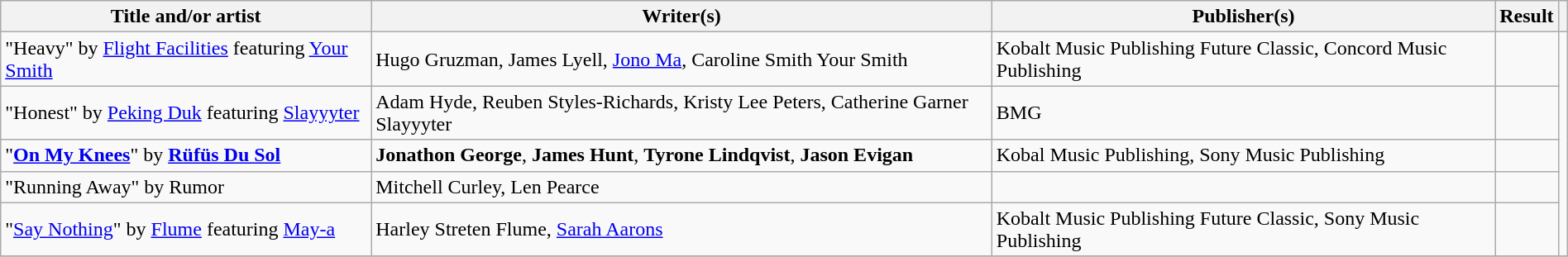<table class="wikitable" width=100%>
<tr>
<th scope="col">Title and/or artist</th>
<th scope="col">Writer(s)</th>
<th scope="col">Publisher(s)</th>
<th scope="col">Result</th>
<th scope="col"></th>
</tr>
<tr>
<td>"Heavy" by <a href='#'>Flight Facilities</a> featuring <a href='#'>Your Smith</a></td>
<td>Hugo Gruzman, James Lyell, <a href='#'>Jono Ma</a>, Caroline Smith  Your Smith</td>
<td>Kobalt Music Publishing  Future Classic, Concord Music Publishing</td>
<td></td>
<td rowspan="5"></td>
</tr>
<tr>
<td>"Honest" by <a href='#'>Peking Duk</a> featuring <a href='#'>Slayyyter</a></td>
<td>Adam Hyde, Reuben Styles-Richards, Kristy Lee Peters, Catherine Garner  Slayyyter</td>
<td>BMG</td>
<td></td>
</tr>
<tr>
<td>"<strong><a href='#'>On My Knees</a></strong>" by <strong><a href='#'>Rüfüs Du Sol</a></strong></td>
<td><strong>Jonathon George</strong>, <strong>James Hunt</strong>, <strong>Tyrone Lindqvist</strong>, <strong>Jason Evigan</strong></td>
<td>Kobal Music Publishing, Sony Music Publishing</td>
<td></td>
</tr>
<tr>
<td>"Running Away" by Rumor</td>
<td>Mitchell Curley, Len Pearce</td>
<td></td>
<td></td>
</tr>
<tr>
<td>"<a href='#'>Say Nothing</a>" by <a href='#'>Flume</a> featuring <a href='#'>May-a</a></td>
<td>Harley Streten  Flume, <a href='#'>Sarah Aarons</a></td>
<td>Kobalt Music Publishing  Future Classic, Sony Music Publishing</td>
<td></td>
</tr>
<tr>
</tr>
</table>
